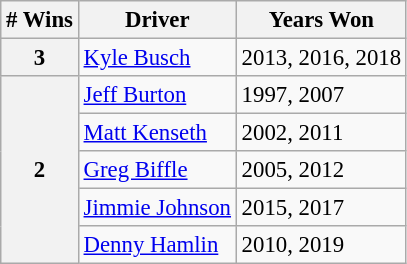<table class="wikitable" style="font-size: 95%;">
<tr>
<th># Wins</th>
<th>Driver</th>
<th>Years Won</th>
</tr>
<tr>
<th>3</th>
<td><a href='#'>Kyle Busch</a></td>
<td>2013, 2016, 2018</td>
</tr>
<tr>
<th rowspan="5">2</th>
<td><a href='#'>Jeff Burton</a></td>
<td>1997, 2007</td>
</tr>
<tr>
<td><a href='#'>Matt Kenseth</a></td>
<td>2002, 2011</td>
</tr>
<tr>
<td><a href='#'>Greg Biffle</a></td>
<td>2005, 2012</td>
</tr>
<tr>
<td><a href='#'>Jimmie Johnson</a></td>
<td>2015, 2017</td>
</tr>
<tr>
<td><a href='#'>Denny Hamlin</a></td>
<td>2010, 2019</td>
</tr>
</table>
